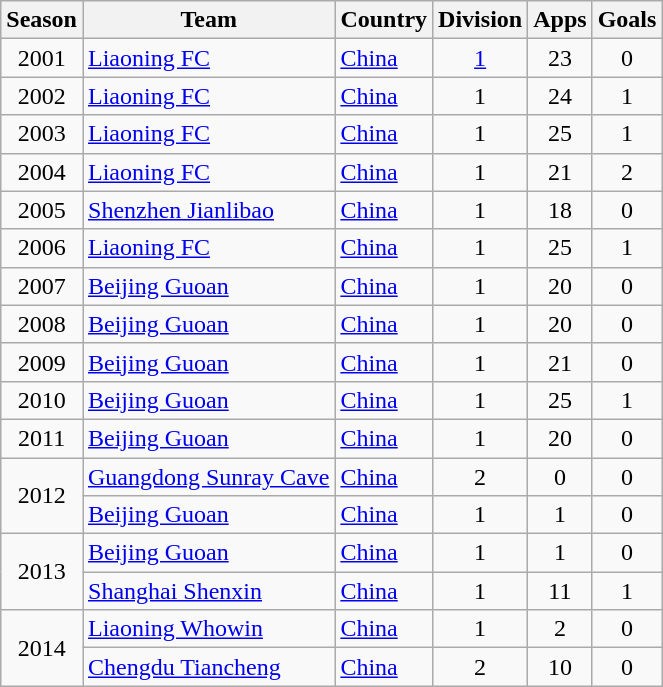<table class="wikitable" style="text-align: center;">
<tr>
<th>Season</th>
<th>Team</th>
<th>Country</th>
<th>Division</th>
<th>Apps</th>
<th>Goals</th>
</tr>
<tr>
<td>2001</td>
<td align="left"><a href='#'>Liaoning FC</a></td>
<td align="left"><a href='#'>China</a></td>
<td><a href='#'>1</a></td>
<td>23</td>
<td>0</td>
</tr>
<tr>
<td>2002</td>
<td align="left"><a href='#'>Liaoning FC</a></td>
<td align="left"><a href='#'>China</a></td>
<td>1</td>
<td>24</td>
<td>1</td>
</tr>
<tr>
<td>2003</td>
<td align="left"><a href='#'>Liaoning FC</a></td>
<td align="left"><a href='#'>China</a></td>
<td>1</td>
<td>25</td>
<td>1</td>
</tr>
<tr>
<td>2004</td>
<td align="left"><a href='#'>Liaoning FC</a></td>
<td align="left"><a href='#'>China</a></td>
<td>1</td>
<td>21</td>
<td>2</td>
</tr>
<tr>
<td>2005</td>
<td align="left"><a href='#'>Shenzhen Jianlibao</a></td>
<td align="left"><a href='#'>China</a></td>
<td>1</td>
<td>18</td>
<td>0</td>
</tr>
<tr>
<td>2006</td>
<td align="left"><a href='#'>Liaoning FC</a></td>
<td align="left"><a href='#'>China</a></td>
<td>1</td>
<td>25</td>
<td>1</td>
</tr>
<tr>
<td>2007</td>
<td align="left"><a href='#'>Beijing Guoan</a></td>
<td align="left"><a href='#'>China</a></td>
<td>1</td>
<td>20</td>
<td>0</td>
</tr>
<tr>
<td>2008</td>
<td align="left"><a href='#'>Beijing Guoan</a></td>
<td align="left"><a href='#'>China</a></td>
<td>1</td>
<td>20</td>
<td>0</td>
</tr>
<tr>
<td>2009</td>
<td align="left"><a href='#'>Beijing Guoan</a></td>
<td align="left"><a href='#'>China</a></td>
<td>1</td>
<td>21</td>
<td>0</td>
</tr>
<tr>
<td>2010</td>
<td align="left"><a href='#'>Beijing Guoan</a></td>
<td align="left"><a href='#'>China</a></td>
<td>1</td>
<td>25</td>
<td>1</td>
</tr>
<tr>
<td>2011</td>
<td align="left"><a href='#'>Beijing Guoan</a></td>
<td align="left"><a href='#'>China</a></td>
<td>1</td>
<td>20</td>
<td>0</td>
</tr>
<tr>
<td rowspan="2">2012</td>
<td align="left"><a href='#'>Guangdong Sunray Cave</a></td>
<td align="left"><a href='#'>China</a></td>
<td>2</td>
<td>0</td>
<td>0</td>
</tr>
<tr>
<td align="left"><a href='#'>Beijing Guoan</a></td>
<td align="left"><a href='#'>China</a></td>
<td>1</td>
<td>1</td>
<td>0</td>
</tr>
<tr>
<td rowspan="2">2013</td>
<td align="left"><a href='#'>Beijing Guoan</a></td>
<td align="left"><a href='#'>China</a></td>
<td>1</td>
<td>1</td>
<td>0</td>
</tr>
<tr>
<td align="left"><a href='#'>Shanghai Shenxin</a></td>
<td align="left"><a href='#'>China</a></td>
<td>1</td>
<td>11</td>
<td>1</td>
</tr>
<tr>
<td rowspan="2">2014</td>
<td align="left"><a href='#'>Liaoning Whowin</a></td>
<td align="left"><a href='#'>China</a></td>
<td>1</td>
<td>2</td>
<td>0</td>
</tr>
<tr>
<td align="left"><a href='#'>Chengdu Tiancheng</a></td>
<td align="left"><a href='#'>China</a></td>
<td>2</td>
<td>10</td>
<td>0</td>
</tr>
</table>
